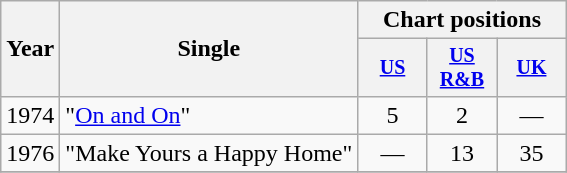<table class="wikitable" style="text-align:center;">
<tr>
<th rowspan="2">Year</th>
<th rowspan="2">Single</th>
<th colspan="3">Chart positions</th>
</tr>
<tr style="font-size:smaller;">
<th width="40"><a href='#'>US</a></th>
<th width="40"><a href='#'>US<br>R&B</a></th>
<th width="40"><a href='#'>UK</a></th>
</tr>
<tr>
<td rowspan="1">1974</td>
<td align="left">"<a href='#'>On and On</a>"</td>
<td>5</td>
<td>2</td>
<td>—</td>
</tr>
<tr>
<td rowspan="1">1976</td>
<td align="left">"Make Yours a Happy Home"</td>
<td>—</td>
<td>13</td>
<td>35</td>
</tr>
<tr>
</tr>
</table>
